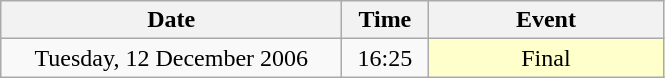<table class = "wikitable" style="text-align:center;">
<tr>
<th width=220>Date</th>
<th width=50>Time</th>
<th width=150>Event</th>
</tr>
<tr>
<td>Tuesday, 12 December 2006</td>
<td>16:25</td>
<td bgcolor=ffffcc>Final</td>
</tr>
</table>
